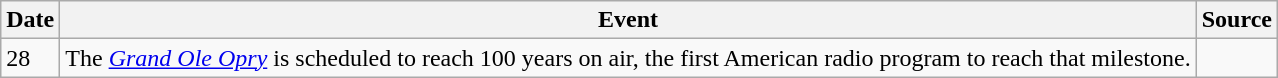<table class=wikitable>
<tr>
<th>Date</th>
<th>Event</th>
<th>Source</th>
</tr>
<tr>
<td>28</td>
<td>The <em><a href='#'>Grand Ole Opry</a></em> is scheduled to reach 100 years on air, the first American radio program to reach that milestone.</td>
<td></td>
</tr>
</table>
